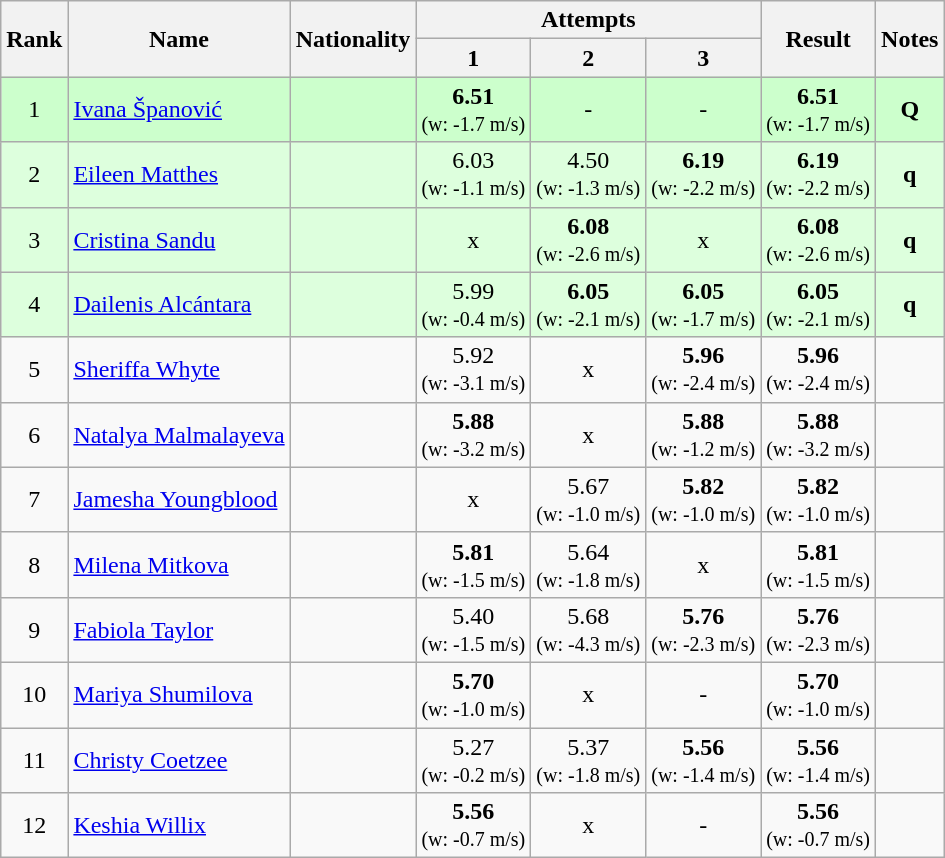<table class="wikitable sortable" style="text-align:center">
<tr>
<th rowspan=2>Rank</th>
<th rowspan=2>Name</th>
<th rowspan=2>Nationality</th>
<th colspan=3>Attempts</th>
<th rowspan=2>Result</th>
<th rowspan=2>Notes</th>
</tr>
<tr>
<th>1</th>
<th>2</th>
<th>3</th>
</tr>
<tr bgcolor=ccffcc>
<td>1</td>
<td align=left><a href='#'>Ivana Španović</a></td>
<td align=left></td>
<td><strong>6.51</strong><br><small>(w: -1.7 m/s)</small></td>
<td>-</td>
<td>-</td>
<td><strong>6.51</strong> <br><small>(w: -1.7 m/s)</small></td>
<td><strong>Q</strong></td>
</tr>
<tr bgcolor=ddffdd>
<td>2</td>
<td align=left><a href='#'>Eileen Matthes</a></td>
<td align=left></td>
<td>6.03<br><small>(w: -1.1 m/s)</small></td>
<td>4.50<br><small>(w: -1.3 m/s)</small></td>
<td><strong>6.19</strong><br><small>(w: -2.2 m/s)</small></td>
<td><strong>6.19</strong> <br><small>(w: -2.2 m/s)</small></td>
<td><strong>q</strong></td>
</tr>
<tr bgcolor=ddffdd>
<td>3</td>
<td align=left><a href='#'>Cristina Sandu</a></td>
<td align=left></td>
<td>x</td>
<td><strong>6.08</strong><br><small>(w: -2.6 m/s)</small></td>
<td>x</td>
<td><strong>6.08</strong> <br><small>(w: -2.6 m/s)</small></td>
<td><strong>q</strong></td>
</tr>
<tr bgcolor=ddffdd>
<td>4</td>
<td align=left><a href='#'>Dailenis Alcántara</a></td>
<td align=left></td>
<td>5.99<br><small>(w: -0.4 m/s)</small></td>
<td><strong>6.05</strong><br><small>(w: -2.1 m/s)</small></td>
<td><strong>6.05</strong><br><small>(w: -1.7 m/s)</small></td>
<td><strong>6.05</strong> <br><small>(w: -2.1 m/s)</small></td>
<td><strong>q</strong></td>
</tr>
<tr>
<td>5</td>
<td align=left><a href='#'>Sheriffa Whyte</a></td>
<td align=left></td>
<td>5.92<br><small>(w: -3.1 m/s)</small></td>
<td>x</td>
<td><strong>5.96</strong><br><small>(w: -2.4 m/s)</small></td>
<td><strong>5.96</strong> <br><small>(w: -2.4 m/s)</small></td>
<td></td>
</tr>
<tr>
<td>6</td>
<td align=left><a href='#'>Natalya Malmalayeva</a></td>
<td align=left></td>
<td><strong>5.88</strong><br><small>(w: -3.2 m/s)</small></td>
<td>x</td>
<td><strong>5.88</strong><br><small>(w: -1.2 m/s)</small></td>
<td><strong>5.88</strong> <br><small>(w: -3.2 m/s)</small></td>
<td></td>
</tr>
<tr>
<td>7</td>
<td align=left><a href='#'>Jamesha Youngblood</a></td>
<td align=left></td>
<td>x</td>
<td>5.67<br><small>(w: -1.0 m/s)</small></td>
<td><strong>5.82</strong><br><small>(w: -1.0 m/s)</small></td>
<td><strong>5.82</strong> <br><small>(w: -1.0 m/s)</small></td>
<td></td>
</tr>
<tr>
<td>8</td>
<td align=left><a href='#'>Milena Mitkova</a></td>
<td align=left></td>
<td><strong>5.81</strong><br><small>(w: -1.5 m/s)</small></td>
<td>5.64<br><small>(w: -1.8 m/s)</small></td>
<td>x</td>
<td><strong>5.81</strong> <br><small>(w: -1.5 m/s)</small></td>
<td></td>
</tr>
<tr>
<td>9</td>
<td align=left><a href='#'>Fabiola Taylor</a></td>
<td align=left></td>
<td>5.40<br><small>(w: -1.5 m/s)</small></td>
<td>5.68<br><small>(w: -4.3 m/s)</small></td>
<td><strong>5.76</strong><br><small>(w: -2.3 m/s)</small></td>
<td><strong>5.76</strong> <br><small>(w: -2.3 m/s)</small></td>
<td></td>
</tr>
<tr>
<td>10</td>
<td align=left><a href='#'>Mariya Shumilova</a></td>
<td align=left></td>
<td><strong>5.70</strong><br><small>(w: -1.0 m/s)</small></td>
<td>x</td>
<td>-</td>
<td><strong>5.70</strong> <br><small>(w: -1.0 m/s)</small></td>
<td></td>
</tr>
<tr>
<td>11</td>
<td align=left><a href='#'>Christy Coetzee</a></td>
<td align=left></td>
<td>5.27<br><small>(w: -0.2 m/s)</small></td>
<td>5.37<br><small>(w: -1.8 m/s)</small></td>
<td><strong>5.56</strong><br><small>(w: -1.4 m/s)</small></td>
<td><strong>5.56</strong> <br><small>(w: -1.4 m/s)</small></td>
<td></td>
</tr>
<tr>
<td>12</td>
<td align=left><a href='#'>Keshia Willix</a></td>
<td align=left></td>
<td><strong>5.56</strong><br><small>(w: -0.7 m/s)</small></td>
<td>x</td>
<td>-</td>
<td><strong>5.56</strong> <br><small>(w: -0.7 m/s)</small></td>
<td></td>
</tr>
</table>
